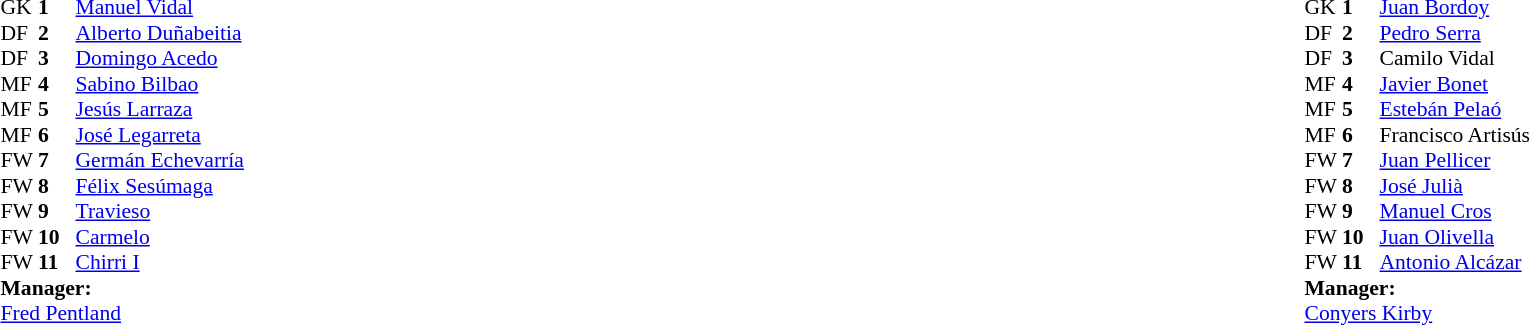<table width="100%">
<tr>
<td valign="top" width="50%"><br><table style="font-size: 90%" cellspacing="0" cellpadding="0">
<tr>
<td colspan="4"></td>
</tr>
<tr>
<th width=25></th>
<th width=25></th>
</tr>
<tr>
<td>GK</td>
<td><strong>1</strong></td>
<td> <a href='#'>Manuel Vidal</a></td>
</tr>
<tr>
<td>DF</td>
<td><strong>2</strong></td>
<td> <a href='#'>Alberto Duñabeitia</a></td>
</tr>
<tr>
<td>DF</td>
<td><strong>3</strong></td>
<td> <a href='#'>Domingo Acedo</a></td>
</tr>
<tr>
<td>MF</td>
<td><strong>4</strong></td>
<td> <a href='#'>Sabino Bilbao</a></td>
</tr>
<tr>
<td>MF</td>
<td><strong>5</strong></td>
<td> <a href='#'>Jesús Larraza</a></td>
</tr>
<tr>
<td>MF</td>
<td><strong>6</strong></td>
<td> <a href='#'>José Legarreta</a></td>
</tr>
<tr>
<td>FW</td>
<td><strong>7</strong></td>
<td> <a href='#'>Germán Echevarría</a></td>
</tr>
<tr>
<td>FW</td>
<td><strong>8</strong></td>
<td> <a href='#'>Félix Sesúmaga</a></td>
</tr>
<tr>
<td>FW</td>
<td><strong>9</strong></td>
<td> <a href='#'>Travieso</a></td>
</tr>
<tr>
<td>FW</td>
<td><strong>10</strong></td>
<td> <a href='#'>Carmelo</a></td>
</tr>
<tr>
<td>FW</td>
<td><strong>11</strong></td>
<td> <a href='#'>Chirri I</a></td>
</tr>
<tr>
<td colspan=3><strong>Manager:</strong></td>
</tr>
<tr>
<td colspan=4> <a href='#'>Fred Pentland</a></td>
</tr>
</table>
</td>
<td valign="top" width="50%"><br><table style="font-size: 90%" cellspacing="0" cellpadding="0" align=center>
<tr>
<td colspan="4"></td>
</tr>
<tr>
<th width=25></th>
<th width=25></th>
</tr>
<tr>
<td>GK</td>
<td><strong>1</strong></td>
<td> <a href='#'>Juan Bordoy</a></td>
</tr>
<tr>
<td>DF</td>
<td><strong>2</strong></td>
<td> <a href='#'>Pedro Serra</a></td>
</tr>
<tr>
<td>DF</td>
<td><strong>3</strong></td>
<td> Camilo Vidal</td>
</tr>
<tr>
<td>MF</td>
<td><strong>4</strong></td>
<td> <a href='#'>Javier Bonet</a></td>
</tr>
<tr>
<td>MF</td>
<td><strong>5</strong></td>
<td> <a href='#'>Estebán Pelaó</a></td>
</tr>
<tr>
<td>MF</td>
<td><strong>6</strong></td>
<td> Francisco Artisús</td>
</tr>
<tr>
<td>FW</td>
<td><strong>7</strong></td>
<td> <a href='#'>Juan Pellicer</a></td>
</tr>
<tr>
<td>FW</td>
<td><strong>8</strong></td>
<td> <a href='#'>José Julià</a></td>
</tr>
<tr>
<td>FW</td>
<td><strong>9</strong></td>
<td> <a href='#'>Manuel Cros</a></td>
</tr>
<tr>
<td>FW</td>
<td><strong>10</strong></td>
<td> <a href='#'>Juan Olivella</a></td>
</tr>
<tr>
<td>FW</td>
<td><strong>11</strong></td>
<td> <a href='#'>Antonio Alcázar</a></td>
</tr>
<tr>
<td colspan=3><strong>Manager:</strong></td>
</tr>
<tr>
<td colspan=4> <a href='#'>Conyers Kirby</a></td>
</tr>
</table>
</td>
</tr>
</table>
